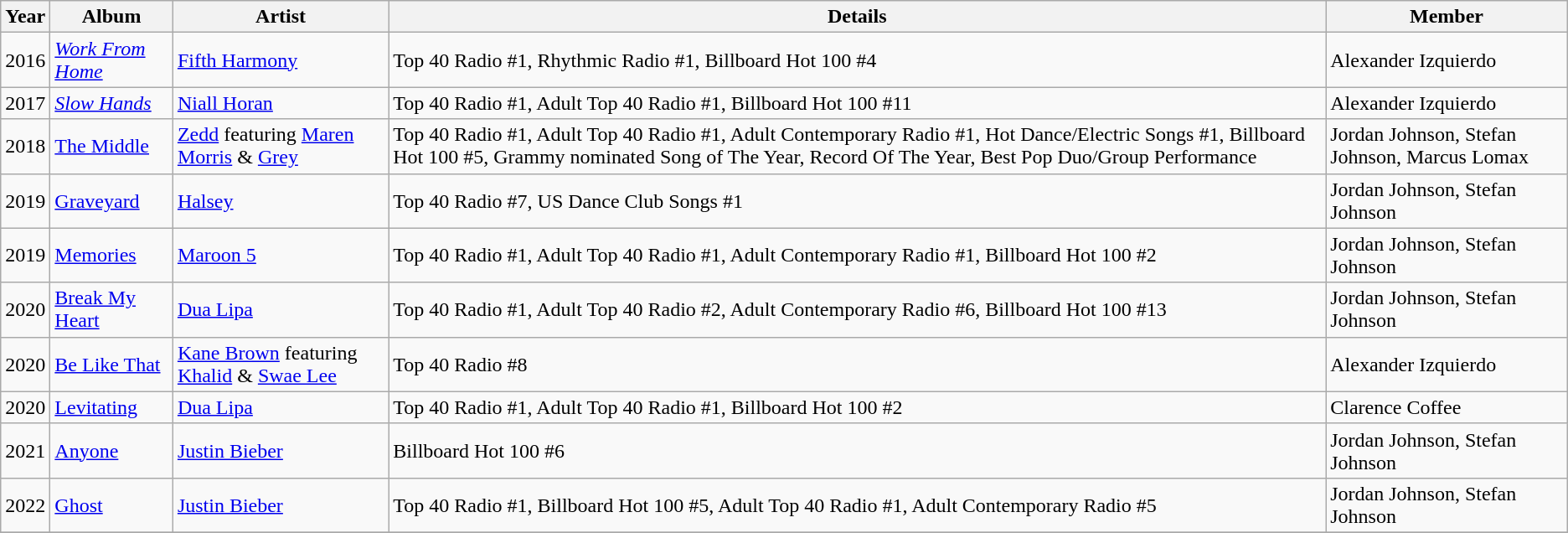<table class="wikitable sortable">
<tr>
<th>Year</th>
<th>Album</th>
<th>Artist</th>
<th>Details</th>
<th>Member</th>
</tr>
<tr>
<td>2016</td>
<td><em><a href='#'>Work From Home</a></em></td>
<td><a href='#'>Fifth Harmony</a></td>
<td>Top 40 Radio #1, Rhythmic Radio #1, Billboard Hot 100 #4</td>
<td>Alexander Izquierdo</td>
</tr>
<tr>
<td>2017</td>
<td><em><a href='#'>Slow Hands</a></em></td>
<td><a href='#'>Niall Horan</a></td>
<td>Top 40 Radio #1, Adult Top 40 Radio #1, Billboard Hot 100 #11</td>
<td>Alexander Izquierdo</td>
</tr>
<tr>
<td>2018</td>
<td><a href='#'>The Middle</a></td>
<td><a href='#'>Zedd</a> featuring <a href='#'>Maren Morris</a> & <a href='#'>Grey</a></td>
<td>Top 40 Radio #1, Adult Top 40 Radio #1, Adult Contemporary Radio #1, Hot Dance/Electric Songs #1, Billboard Hot 100 #5, Grammy nominated Song of The Year, Record Of The Year, Best Pop Duo/Group Performance</td>
<td>Jordan Johnson, Stefan Johnson, Marcus Lomax</td>
</tr>
<tr>
<td>2019</td>
<td><a href='#'>Graveyard</a></td>
<td><a href='#'>Halsey</a></td>
<td>Top 40 Radio #7, US Dance Club Songs #1</td>
<td>Jordan Johnson, Stefan Johnson</td>
</tr>
<tr>
<td>2019</td>
<td><a href='#'>Memories</a></td>
<td><a href='#'>Maroon 5</a></td>
<td>Top 40 Radio #1, Adult Top 40 Radio #1, Adult Contemporary Radio #1, Billboard Hot 100 #2</td>
<td>Jordan Johnson, Stefan Johnson</td>
</tr>
<tr>
<td>2020</td>
<td><a href='#'>Break My Heart</a></td>
<td><a href='#'>Dua Lipa</a></td>
<td>Top 40 Radio #1, Adult Top 40 Radio #2, Adult Contemporary Radio #6, Billboard Hot 100 #13</td>
<td>Jordan Johnson, Stefan Johnson</td>
</tr>
<tr>
<td>2020</td>
<td><a href='#'>Be Like That</a></td>
<td><a href='#'>Kane Brown</a> featuring <a href='#'>Khalid</a> & <a href='#'>Swae Lee</a></td>
<td>Top 40 Radio #8</td>
<td>Alexander Izquierdo</td>
</tr>
<tr>
<td>2020</td>
<td><a href='#'>Levitating</a></td>
<td><a href='#'>Dua Lipa</a></td>
<td>Top 40 Radio #1, Adult Top 40 Radio #1, Billboard Hot 100 #2</td>
<td>Clarence Coffee</td>
</tr>
<tr>
<td>2021</td>
<td><a href='#'>Anyone</a></td>
<td><a href='#'>Justin Bieber</a></td>
<td>Billboard Hot 100 #6</td>
<td>Jordan Johnson, Stefan Johnson</td>
</tr>
<tr>
<td>2022</td>
<td><a href='#'>Ghost</a></td>
<td><a href='#'>Justin Bieber</a></td>
<td>Top 40 Radio #1, Billboard Hot 100 #5, Adult Top 40 Radio #1, Adult Contemporary Radio #5</td>
<td>Jordan Johnson, Stefan Johnson</td>
</tr>
<tr>
</tr>
</table>
